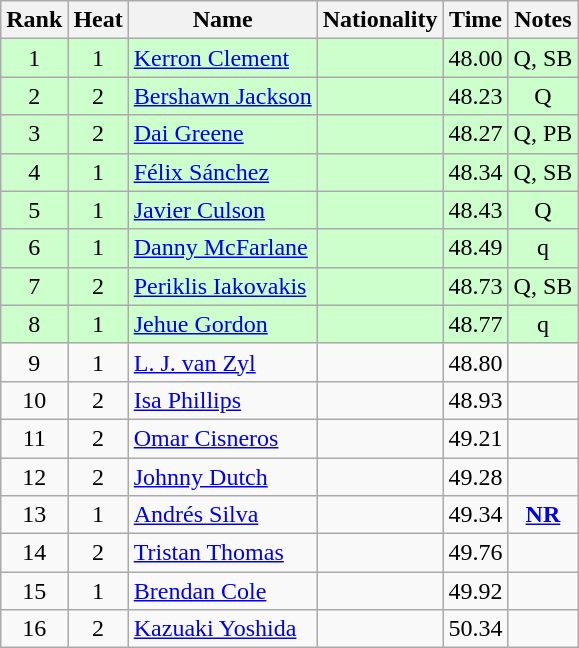<table class="wikitable sortable" style="text-align:center">
<tr>
<th>Rank</th>
<th>Heat</th>
<th>Name</th>
<th>Nationality</th>
<th>Time</th>
<th>Notes</th>
</tr>
<tr bgcolor=ccffcc>
<td>1</td>
<td>1</td>
<td align=left><a href='#'>Kerron Clement</a></td>
<td align=left></td>
<td>48.00</td>
<td>Q, SB</td>
</tr>
<tr bgcolor=ccffcc>
<td>2</td>
<td>2</td>
<td align=left><a href='#'>Bershawn Jackson</a></td>
<td align=left></td>
<td>48.23</td>
<td>Q</td>
</tr>
<tr bgcolor=ccffcc>
<td>3</td>
<td>2</td>
<td align=left><a href='#'>Dai Greene</a></td>
<td align=left></td>
<td>48.27</td>
<td>Q, PB</td>
</tr>
<tr bgcolor=ccffcc>
<td>4</td>
<td>1</td>
<td align=left><a href='#'>Félix Sánchez</a></td>
<td align=left></td>
<td>48.34</td>
<td>Q, SB</td>
</tr>
<tr bgcolor=ccffcc>
<td>5</td>
<td>1</td>
<td align=left><a href='#'>Javier Culson</a></td>
<td align=left></td>
<td>48.43</td>
<td>Q</td>
</tr>
<tr bgcolor=ccffcc>
<td>6</td>
<td>1</td>
<td align=left><a href='#'>Danny McFarlane</a></td>
<td align=left></td>
<td>48.49</td>
<td>q</td>
</tr>
<tr bgcolor=ccffcc>
<td>7</td>
<td>2</td>
<td align=left><a href='#'>Periklis Iakovakis</a></td>
<td align=left></td>
<td>48.73</td>
<td>Q, SB</td>
</tr>
<tr bgcolor=ccffcc>
<td>8</td>
<td>1</td>
<td align=left><a href='#'>Jehue Gordon</a></td>
<td align=left></td>
<td>48.77</td>
<td>q</td>
</tr>
<tr>
<td>9</td>
<td>1</td>
<td align=left><a href='#'>L. J. van Zyl</a></td>
<td align=left></td>
<td>48.80</td>
<td></td>
</tr>
<tr>
<td>10</td>
<td>2</td>
<td align=left><a href='#'>Isa Phillips</a></td>
<td align=left></td>
<td>48.93</td>
<td></td>
</tr>
<tr>
<td>11</td>
<td>2</td>
<td align=left><a href='#'>Omar Cisneros</a></td>
<td align=left></td>
<td>49.21</td>
<td></td>
</tr>
<tr>
<td>12</td>
<td>2</td>
<td align=left><a href='#'>Johnny Dutch</a></td>
<td align=left></td>
<td>49.28</td>
<td></td>
</tr>
<tr>
<td>13</td>
<td>1</td>
<td align=left><a href='#'>Andrés Silva</a></td>
<td align=left></td>
<td>49.34</td>
<td><strong><a href='#'>NR</a></strong></td>
</tr>
<tr>
<td>14</td>
<td>2</td>
<td align=left><a href='#'>Tristan Thomas</a></td>
<td align=left></td>
<td>49.76</td>
<td></td>
</tr>
<tr>
<td>15</td>
<td>1</td>
<td align=left><a href='#'>Brendan Cole</a></td>
<td align=left></td>
<td>49.92</td>
<td></td>
</tr>
<tr>
<td>16</td>
<td>2</td>
<td align=left><a href='#'>Kazuaki Yoshida</a></td>
<td align=left></td>
<td>50.34</td>
<td></td>
</tr>
</table>
